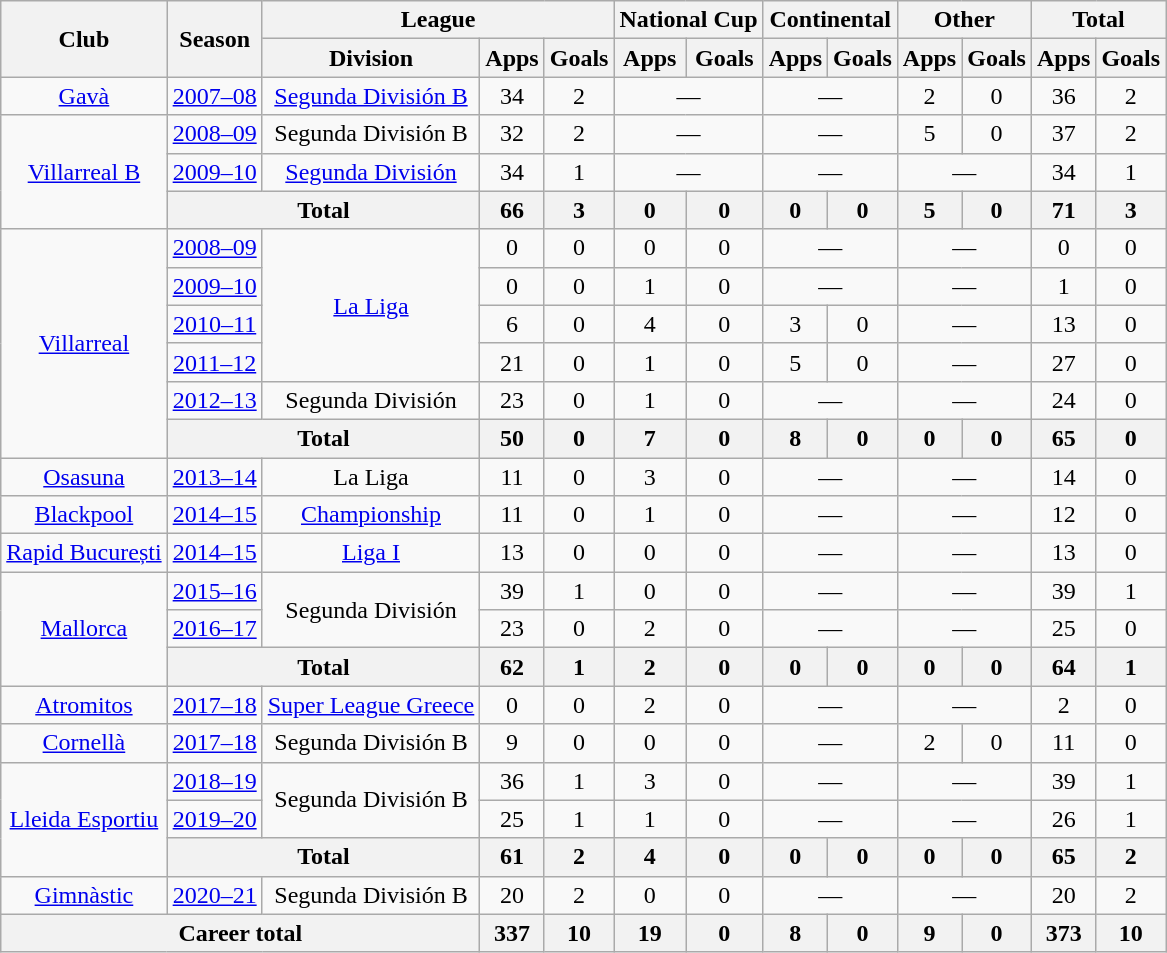<table class="wikitable" style="text-align:center">
<tr>
<th rowspan="2">Club</th>
<th rowspan="2">Season</th>
<th colspan="3">League</th>
<th colspan="2">National Cup</th>
<th colspan="2">Continental</th>
<th colspan="2">Other</th>
<th colspan="2">Total</th>
</tr>
<tr>
<th>Division</th>
<th>Apps</th>
<th>Goals</th>
<th>Apps</th>
<th>Goals</th>
<th>Apps</th>
<th>Goals</th>
<th>Apps</th>
<th>Goals</th>
<th>Apps</th>
<th>Goals</th>
</tr>
<tr>
<td><a href='#'>Gavà</a></td>
<td><a href='#'>2007–08</a></td>
<td><a href='#'>Segunda División B</a></td>
<td>34</td>
<td>2</td>
<td colspan="2">—</td>
<td colspan="2">—</td>
<td>2</td>
<td>0</td>
<td>36</td>
<td>2</td>
</tr>
<tr>
<td rowspan="3"><a href='#'>Villarreal B</a></td>
<td><a href='#'>2008–09</a></td>
<td>Segunda División B</td>
<td>32</td>
<td>2</td>
<td colspan="2">—</td>
<td colspan="2">—</td>
<td>5</td>
<td>0</td>
<td>37</td>
<td>2</td>
</tr>
<tr>
<td><a href='#'>2009–10</a></td>
<td><a href='#'>Segunda División</a></td>
<td>34</td>
<td>1</td>
<td colspan="2">—</td>
<td colspan="2">—</td>
<td colspan="2">—</td>
<td>34</td>
<td>1</td>
</tr>
<tr>
<th colspan="2">Total</th>
<th>66</th>
<th>3</th>
<th>0</th>
<th>0</th>
<th>0</th>
<th>0</th>
<th>5</th>
<th>0</th>
<th>71</th>
<th>3</th>
</tr>
<tr>
<td rowspan="6"><a href='#'>Villarreal</a></td>
<td><a href='#'>2008–09</a></td>
<td rowspan="4"><a href='#'>La Liga</a></td>
<td>0</td>
<td>0</td>
<td>0</td>
<td>0</td>
<td colspan="2">—</td>
<td colspan="2">—</td>
<td>0</td>
<td>0</td>
</tr>
<tr>
<td><a href='#'>2009–10</a></td>
<td>0</td>
<td>0</td>
<td>1</td>
<td>0</td>
<td colspan="2">—</td>
<td colspan="2">—</td>
<td>1</td>
<td>0</td>
</tr>
<tr>
<td><a href='#'>2010–11</a></td>
<td>6</td>
<td>0</td>
<td>4</td>
<td>0</td>
<td>3</td>
<td>0</td>
<td colspan="2">—</td>
<td>13</td>
<td>0</td>
</tr>
<tr>
<td><a href='#'>2011–12</a></td>
<td>21</td>
<td>0</td>
<td>1</td>
<td>0</td>
<td>5</td>
<td>0</td>
<td colspan="2">—</td>
<td>27</td>
<td>0</td>
</tr>
<tr>
<td><a href='#'>2012–13</a></td>
<td>Segunda División</td>
<td>23</td>
<td>0</td>
<td>1</td>
<td>0</td>
<td colspan="2">—</td>
<td colspan="2">—</td>
<td>24</td>
<td>0</td>
</tr>
<tr>
<th colspan="2">Total</th>
<th>50</th>
<th>0</th>
<th>7</th>
<th>0</th>
<th>8</th>
<th>0</th>
<th>0</th>
<th>0</th>
<th>65</th>
<th>0</th>
</tr>
<tr>
<td><a href='#'>Osasuna</a></td>
<td><a href='#'>2013–14</a></td>
<td>La Liga</td>
<td>11</td>
<td>0</td>
<td>3</td>
<td>0</td>
<td colspan="2">—</td>
<td colspan="2">—</td>
<td>14</td>
<td>0</td>
</tr>
<tr>
<td><a href='#'>Blackpool</a></td>
<td><a href='#'>2014–15</a></td>
<td><a href='#'>Championship</a></td>
<td>11</td>
<td>0</td>
<td>1</td>
<td>0</td>
<td colspan="2">—</td>
<td colspan="2">—</td>
<td>12</td>
<td>0</td>
</tr>
<tr>
<td><a href='#'>Rapid București</a></td>
<td><a href='#'>2014–15</a></td>
<td><a href='#'>Liga I</a></td>
<td>13</td>
<td>0</td>
<td>0</td>
<td>0</td>
<td colspan="2">—</td>
<td colspan="2">—</td>
<td>13</td>
<td>0</td>
</tr>
<tr>
<td rowspan="3"><a href='#'>Mallorca</a></td>
<td><a href='#'>2015–16</a></td>
<td rowspan="2">Segunda División</td>
<td>39</td>
<td>1</td>
<td>0</td>
<td>0</td>
<td colspan="2">—</td>
<td colspan="2">—</td>
<td>39</td>
<td>1</td>
</tr>
<tr>
<td><a href='#'>2016–17</a></td>
<td>23</td>
<td>0</td>
<td>2</td>
<td>0</td>
<td colspan="2">—</td>
<td colspan="2">—</td>
<td>25</td>
<td>0</td>
</tr>
<tr>
<th colspan="2">Total</th>
<th>62</th>
<th>1</th>
<th>2</th>
<th>0</th>
<th>0</th>
<th>0</th>
<th>0</th>
<th>0</th>
<th>64</th>
<th>1</th>
</tr>
<tr>
<td><a href='#'>Atromitos</a></td>
<td><a href='#'>2017–18</a></td>
<td><a href='#'>Super League Greece</a></td>
<td>0</td>
<td>0</td>
<td>2</td>
<td>0</td>
<td colspan="2">—</td>
<td colspan="2">—</td>
<td>2</td>
<td>0</td>
</tr>
<tr>
<td><a href='#'>Cornellà</a></td>
<td><a href='#'>2017–18</a></td>
<td>Segunda División B</td>
<td>9</td>
<td>0</td>
<td>0</td>
<td>0</td>
<td colspan="2">—</td>
<td>2</td>
<td>0</td>
<td>11</td>
<td>0</td>
</tr>
<tr>
<td rowspan="3"><a href='#'>Lleida Esportiu</a></td>
<td><a href='#'>2018–19</a></td>
<td rowspan="2">Segunda División B</td>
<td>36</td>
<td>1</td>
<td>3</td>
<td>0</td>
<td colspan="2">—</td>
<td colspan="2">—</td>
<td>39</td>
<td>1</td>
</tr>
<tr>
<td><a href='#'>2019–20</a></td>
<td>25</td>
<td>1</td>
<td>1</td>
<td>0</td>
<td colspan="2">—</td>
<td colspan="2">—</td>
<td>26</td>
<td>1</td>
</tr>
<tr>
<th colspan="2">Total</th>
<th>61</th>
<th>2</th>
<th>4</th>
<th>0</th>
<th>0</th>
<th>0</th>
<th>0</th>
<th>0</th>
<th>65</th>
<th>2</th>
</tr>
<tr>
<td><a href='#'>Gimnàstic</a></td>
<td><a href='#'>2020–21</a></td>
<td>Segunda División B</td>
<td>20</td>
<td>2</td>
<td>0</td>
<td>0</td>
<td colspan="2">—</td>
<td colspan="2">—</td>
<td>20</td>
<td>2</td>
</tr>
<tr>
<th colspan="3">Career total</th>
<th>337</th>
<th>10</th>
<th>19</th>
<th>0</th>
<th>8</th>
<th>0</th>
<th>9</th>
<th>0</th>
<th>373</th>
<th>10</th>
</tr>
</table>
